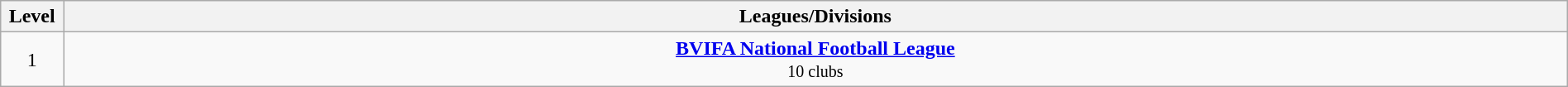<table class="wikitable" style="text-align: center; width: 100%;">
<tr>
<th scope=col width="4%">Level</th>
<th scope=col width="96%">Leagues/Divisions</th>
</tr>
<tr>
<td width="4%">1</td>
<td width="96%"><strong><a href='#'>BVIFA National Football League</a></strong><br><small>10 clubs</small></td>
</tr>
</table>
